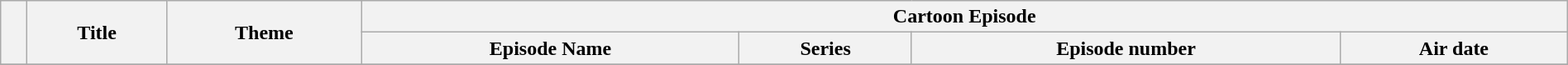<table class="wikitable" width=100%>
<tr>
<th rowspan="2"></th>
<th rowspan="2">Title</th>
<th rowspan="2">Theme</th>
<th colspan="4">Cartoon Episode</th>
</tr>
<tr>
<th>Episode Name</th>
<th>Series</th>
<th>Episode number</th>
<th>Air date</th>
</tr>
<tr>
</tr>
</table>
